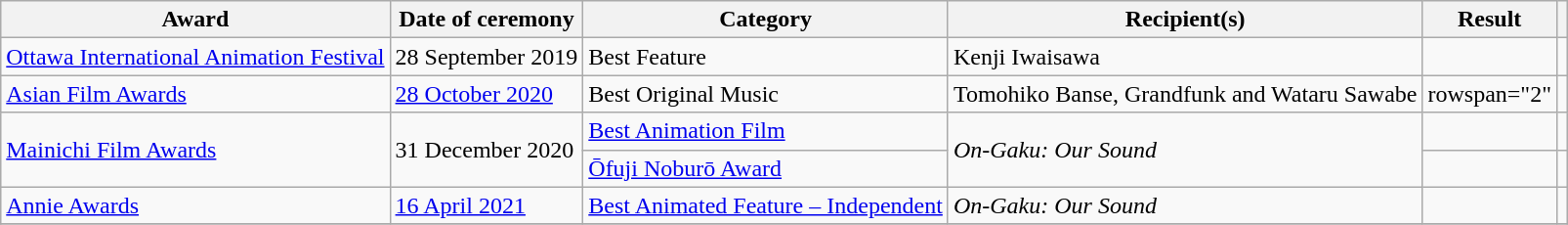<table class="wikitable sortable">
<tr>
<th>Award</th>
<th>Date of ceremony</th>
<th>Category</th>
<th>Recipient(s)</th>
<th>Result</th>
<th></th>
</tr>
<tr>
<td><a href='#'>Ottawa International Animation Festival</a></td>
<td>28 September 2019</td>
<td>Best Feature</td>
<td>Kenji Iwaisawa</td>
<td></td>
<td></td>
</tr>
<tr>
<td><a href='#'>Asian Film Awards</a></td>
<td><a href='#'>28 October 2020</a></td>
<td>Best Original Music</td>
<td>Tomohiko Banse, Grandfunk and Wataru Sawabe</td>
<td>rowspan="2" </td>
<td></td>
</tr>
<tr>
<td rowspan="2"><a href='#'>Mainichi Film Awards</a></td>
<td rowspan="2">31 December 2020</td>
<td><a href='#'>Best Animation Film</a></td>
<td rowspan="2"><em>On-Gaku: Our Sound</em></td>
<td></td>
</tr>
<tr>
<td><a href='#'>Ōfuji Noburō Award</a></td>
<td></td>
<td></td>
</tr>
<tr>
<td><a href='#'>Annie Awards</a></td>
<td><a href='#'>16 April 2021</a></td>
<td><a href='#'>Best Animated Feature – Independent</a></td>
<td><em>On-Gaku: Our Sound</em></td>
<td></td>
<td></td>
</tr>
<tr>
</tr>
</table>
